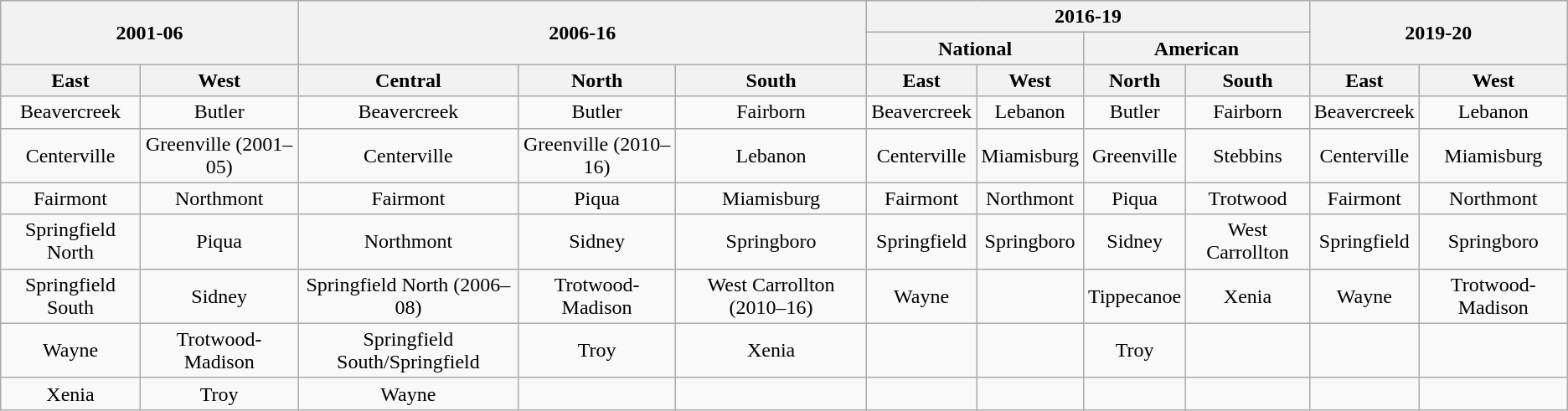<table class="wikitable" style="text-align:center;">
<tr>
<th colspan="2" rowspan="2">2001-06</th>
<th colspan="3" rowspan="2">2006-16</th>
<th colspan="4">2016-19</th>
<th colspan="2" rowspan="2">2019-20</th>
</tr>
<tr>
<th colspan="2">National</th>
<th colspan="2">American</th>
</tr>
<tr>
<th>East</th>
<th>West</th>
<th>Central</th>
<th>North</th>
<th>South</th>
<th>East</th>
<th>West</th>
<th>North</th>
<th>South</th>
<th>East</th>
<th>West</th>
</tr>
<tr>
<td>Beavercreek</td>
<td>Butler</td>
<td>Beavercreek</td>
<td>Butler</td>
<td>Fairborn</td>
<td>Beavercreek</td>
<td>Lebanon</td>
<td>Butler</td>
<td>Fairborn</td>
<td>Beavercreek</td>
<td>Lebanon</td>
</tr>
<tr>
<td>Centerville</td>
<td>Greenville (2001–05)</td>
<td>Centerville</td>
<td>Greenville (2010–16)</td>
<td>Lebanon</td>
<td>Centerville</td>
<td>Miamisburg</td>
<td>Greenville</td>
<td>Stebbins</td>
<td>Centerville</td>
<td>Miamisburg</td>
</tr>
<tr>
<td>Fairmont</td>
<td>Northmont</td>
<td>Fairmont</td>
<td>Piqua</td>
<td>Miamisburg</td>
<td>Fairmont</td>
<td>Northmont</td>
<td>Piqua</td>
<td>Trotwood</td>
<td>Fairmont</td>
<td>Northmont</td>
</tr>
<tr>
<td>Springfield North</td>
<td>Piqua</td>
<td>Northmont</td>
<td>Sidney</td>
<td>Springboro</td>
<td>Springfield</td>
<td>Springboro</td>
<td>Sidney</td>
<td>West Carrollton</td>
<td>Springfield</td>
<td>Springboro</td>
</tr>
<tr>
<td>Springfield South</td>
<td>Sidney</td>
<td>Springfield North (2006–08)</td>
<td>Trotwood-Madison</td>
<td>West Carrollton (2010–16)</td>
<td>Wayne</td>
<td></td>
<td>Tippecanoe</td>
<td>Xenia</td>
<td>Wayne</td>
<td>Trotwood-Madison</td>
</tr>
<tr>
<td>Wayne</td>
<td>Trotwood-Madison</td>
<td>Springfield South/Springfield</td>
<td>Troy</td>
<td>Xenia</td>
<td></td>
<td></td>
<td>Troy</td>
<td></td>
<td></td>
<td></td>
</tr>
<tr>
<td>Xenia</td>
<td>Troy</td>
<td>Wayne</td>
<td></td>
<td></td>
<td></td>
<td></td>
<td></td>
<td></td>
<td></td>
<td></td>
</tr>
</table>
